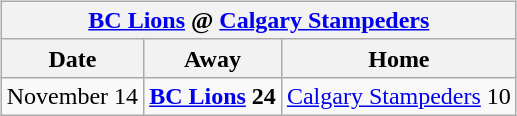<table cellspacing="10">
<tr>
<td valign="top"><br><table class="wikitable">
<tr>
<th colspan="4"><a href='#'>BC Lions</a> @ <a href='#'>Calgary Stampeders</a></th>
</tr>
<tr>
<th>Date</th>
<th>Away</th>
<th>Home</th>
</tr>
<tr>
<td>November 14</td>
<td><strong><a href='#'>BC Lions</a> 24</strong></td>
<td><a href='#'>Calgary Stampeders</a> 10</td>
</tr>
</table>
</td>
</tr>
</table>
